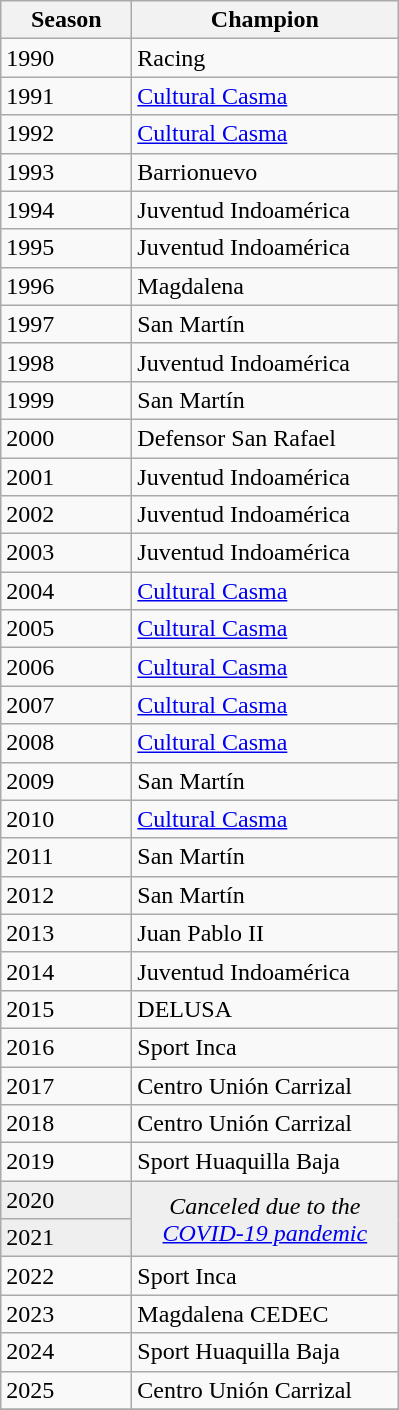<table class="wikitable sortable">
<tr>
<th width=80px>Season</th>
<th width=170px>Champion</th>
</tr>
<tr>
<td>1990</td>
<td>Racing</td>
</tr>
<tr>
<td>1991</td>
<td><a href='#'>Cultural Casma</a></td>
</tr>
<tr>
<td>1992</td>
<td><a href='#'>Cultural Casma</a></td>
</tr>
<tr>
<td>1993</td>
<td>Barrionuevo</td>
</tr>
<tr>
<td>1994</td>
<td>Juventud Indoamérica</td>
</tr>
<tr>
<td>1995</td>
<td>Juventud Indoamérica</td>
</tr>
<tr>
<td>1996</td>
<td>Magdalena</td>
</tr>
<tr>
<td>1997</td>
<td>San Martín</td>
</tr>
<tr>
<td>1998</td>
<td>Juventud Indoamérica</td>
</tr>
<tr>
<td>1999</td>
<td>San Martín</td>
</tr>
<tr>
<td>2000</td>
<td>Defensor San Rafael</td>
</tr>
<tr>
<td>2001</td>
<td>Juventud Indoamérica</td>
</tr>
<tr>
<td>2002</td>
<td>Juventud Indoamérica</td>
</tr>
<tr>
<td>2003</td>
<td>Juventud Indoamérica</td>
</tr>
<tr>
<td>2004</td>
<td><a href='#'>Cultural Casma</a></td>
</tr>
<tr>
<td>2005</td>
<td><a href='#'>Cultural Casma</a></td>
</tr>
<tr>
<td>2006</td>
<td><a href='#'>Cultural Casma</a></td>
</tr>
<tr>
<td>2007</td>
<td><a href='#'>Cultural Casma</a></td>
</tr>
<tr>
<td>2008</td>
<td><a href='#'>Cultural Casma</a></td>
</tr>
<tr>
<td>2009</td>
<td>San Martín</td>
</tr>
<tr>
<td>2010</td>
<td><a href='#'>Cultural Casma</a></td>
</tr>
<tr>
<td>2011</td>
<td>San Martín</td>
</tr>
<tr>
<td>2012</td>
<td>San Martín</td>
</tr>
<tr>
<td>2013</td>
<td>Juan Pablo II</td>
</tr>
<tr>
<td>2014</td>
<td>Juventud Indoamérica</td>
</tr>
<tr>
<td>2015</td>
<td>DELUSA</td>
</tr>
<tr>
<td>2016</td>
<td>Sport Inca</td>
</tr>
<tr>
<td>2017</td>
<td>Centro Unión Carrizal</td>
</tr>
<tr>
<td>2018</td>
<td>Centro Unión Carrizal</td>
</tr>
<tr>
<td>2019</td>
<td>Sport Huaquilla Baja</td>
</tr>
<tr bgcolor=#efefef>
<td>2020</td>
<td rowspan=2 colspan="1" align=center><em>Canceled due to the <a href='#'>COVID-19 pandemic</a></em></td>
</tr>
<tr bgcolor=#efefef>
<td>2021</td>
</tr>
<tr>
<td>2022</td>
<td>Sport Inca</td>
</tr>
<tr>
<td>2023</td>
<td>Magdalena CEDEC</td>
</tr>
<tr>
<td>2024</td>
<td>Sport Huaquilla Baja</td>
</tr>
<tr>
<td>2025</td>
<td>Centro Unión Carrizal</td>
</tr>
<tr>
</tr>
</table>
